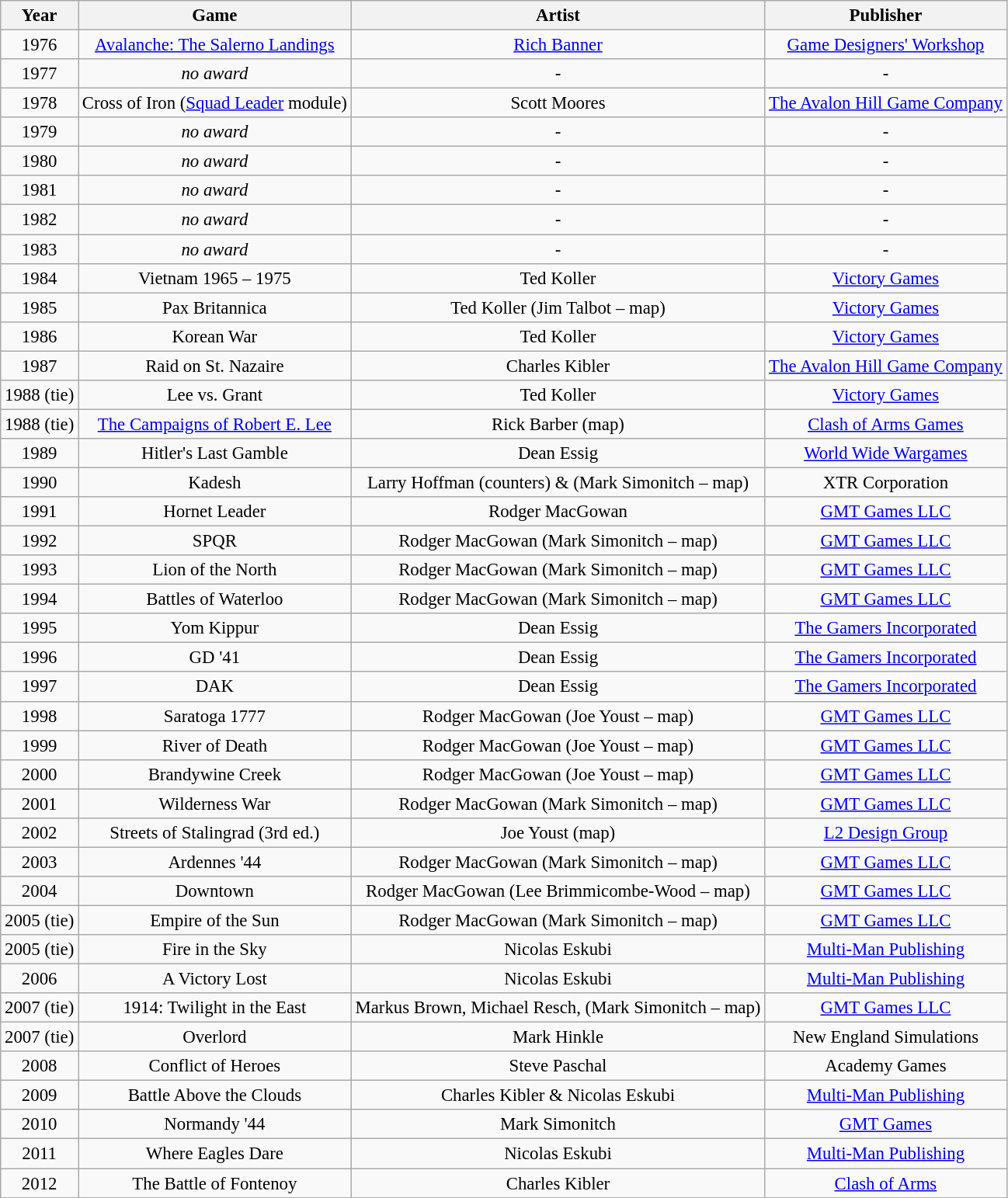<table class="wikitable" style="font-size: 95%">
<tr>
<th>Year</th>
<th>Game</th>
<th>Artist</th>
<th>Publisher</th>
</tr>
<tr align="center">
<td>1976</td>
<td><a href='#'>Avalanche: The Salerno Landings</a></td>
<td><a href='#'>Rich Banner</a></td>
<td><a href='#'>Game Designers' Workshop</a></td>
</tr>
<tr align="center">
<td>1977</td>
<td><em>no award</em></td>
<td>-</td>
<td>-</td>
</tr>
<tr align="center">
<td>1978</td>
<td>Cross of Iron (<a href='#'>Squad Leader</a> module)</td>
<td>Scott Moores</td>
<td><a href='#'>The Avalon Hill Game Company</a></td>
</tr>
<tr align="center">
<td>1979</td>
<td><em>no award</em></td>
<td>-</td>
<td>-</td>
</tr>
<tr align="center">
<td>1980</td>
<td><em>no award</em></td>
<td>-</td>
<td>-</td>
</tr>
<tr align="center">
<td>1981</td>
<td><em>no award</em></td>
<td>-</td>
<td>-</td>
</tr>
<tr align="center">
<td>1982</td>
<td><em>no award</em></td>
<td>-</td>
<td>-</td>
</tr>
<tr align="center">
<td>1983</td>
<td><em>no award</em></td>
<td>-</td>
<td>-</td>
</tr>
<tr align="center">
<td>1984</td>
<td>Vietnam 1965 – 1975</td>
<td>Ted Koller</td>
<td><a href='#'>Victory Games</a></td>
</tr>
<tr align="center">
<td>1985</td>
<td>Pax Britannica</td>
<td>Ted Koller (Jim Talbot – map)</td>
<td><a href='#'>Victory Games</a></td>
</tr>
<tr align="center">
<td>1986</td>
<td>Korean War</td>
<td>Ted Koller</td>
<td><a href='#'>Victory Games</a></td>
</tr>
<tr align="center">
<td>1987</td>
<td>Raid on St. Nazaire</td>
<td>Charles Kibler</td>
<td><a href='#'>The Avalon Hill Game Company</a></td>
</tr>
<tr align="center">
<td>1988 (tie)</td>
<td>Lee vs. Grant</td>
<td>Ted Koller</td>
<td><a href='#'>Victory Games</a></td>
</tr>
<tr align="center">
<td>1988 (tie)</td>
<td><a href='#'>The Campaigns of Robert E. Lee</a></td>
<td>Rick Barber (map)</td>
<td><a href='#'>Clash of Arms Games</a></td>
</tr>
<tr align="center">
<td>1989</td>
<td>Hitler's Last Gamble</td>
<td>Dean Essig</td>
<td><a href='#'>World Wide Wargames</a></td>
</tr>
<tr align="center">
<td>1990</td>
<td>Kadesh</td>
<td>Larry Hoffman (counters) & (Mark Simonitch – map)</td>
<td>XTR Corporation</td>
</tr>
<tr align="center">
<td>1991</td>
<td>Hornet Leader</td>
<td>Rodger MacGowan</td>
<td><a href='#'>GMT Games LLC</a></td>
</tr>
<tr align="center">
<td>1992</td>
<td>SPQR</td>
<td>Rodger MacGowan (Mark Simonitch – map)</td>
<td><a href='#'>GMT Games LLC</a></td>
</tr>
<tr align="center">
<td>1993</td>
<td>Lion of the North</td>
<td>Rodger MacGowan (Mark Simonitch – map)</td>
<td><a href='#'>GMT Games LLC</a></td>
</tr>
<tr align="center">
<td>1994</td>
<td>Battles of Waterloo</td>
<td>Rodger MacGowan (Mark Simonitch – map)</td>
<td><a href='#'>GMT Games LLC</a></td>
</tr>
<tr align="center">
<td>1995</td>
<td>Yom Kippur</td>
<td>Dean Essig</td>
<td><a href='#'>The Gamers Incorporated</a></td>
</tr>
<tr align="center">
<td>1996</td>
<td>GD '41</td>
<td>Dean Essig</td>
<td><a href='#'>The Gamers Incorporated</a></td>
</tr>
<tr align="center">
<td>1997</td>
<td>DAK</td>
<td>Dean Essig</td>
<td><a href='#'>The Gamers Incorporated</a></td>
</tr>
<tr align="center">
<td>1998</td>
<td>Saratoga 1777</td>
<td>Rodger MacGowan (Joe Youst – map)</td>
<td><a href='#'>GMT Games LLC</a></td>
</tr>
<tr align="center">
<td>1999</td>
<td>River of Death</td>
<td>Rodger MacGowan (Joe Youst – map)</td>
<td><a href='#'>GMT Games LLC</a></td>
</tr>
<tr align="center">
<td>2000</td>
<td>Brandywine Creek</td>
<td>Rodger MacGowan (Joe Youst – map)</td>
<td><a href='#'>GMT Games LLC</a></td>
</tr>
<tr align="center">
<td>2001</td>
<td>Wilderness War</td>
<td>Rodger MacGowan (Mark Simonitch – map)</td>
<td><a href='#'>GMT Games LLC</a></td>
</tr>
<tr align="center">
<td>2002</td>
<td>Streets of Stalingrad (3rd ed.)</td>
<td>Joe Youst (map)</td>
<td><a href='#'>L2 Design Group</a></td>
</tr>
<tr align="center">
<td>2003</td>
<td>Ardennes '44</td>
<td>Rodger MacGowan (Mark Simonitch – map)</td>
<td><a href='#'>GMT Games LLC</a></td>
</tr>
<tr align="center">
<td>2004</td>
<td>Downtown</td>
<td>Rodger MacGowan (Lee Brimmicombe-Wood – map)</td>
<td><a href='#'>GMT Games LLC</a></td>
</tr>
<tr align="center">
<td>2005 (tie)</td>
<td>Empire of the Sun</td>
<td>Rodger MacGowan (Mark Simonitch – map)</td>
<td><a href='#'>GMT Games LLC</a></td>
</tr>
<tr align="center">
<td>2005 (tie)</td>
<td>Fire in the Sky</td>
<td>Nicolas Eskubi</td>
<td><a href='#'>Multi-Man Publishing</a></td>
</tr>
<tr align="center">
<td>2006</td>
<td>A Victory Lost</td>
<td>Nicolas Eskubi</td>
<td><a href='#'>Multi-Man Publishing</a></td>
</tr>
<tr align="center">
<td>2007 (tie)</td>
<td>1914: Twilight in the East</td>
<td>Markus Brown, Michael Resch, (Mark Simonitch – map)</td>
<td><a href='#'>GMT Games LLC</a></td>
</tr>
<tr align="center">
<td>2007 (tie)</td>
<td>Overlord</td>
<td>Mark Hinkle</td>
<td>New England Simulations</td>
</tr>
<tr align="center">
<td>2008</td>
<td>Conflict of Heroes</td>
<td>Steve Paschal</td>
<td>Academy Games</td>
</tr>
<tr align="center">
<td>2009</td>
<td>Battle Above the Clouds</td>
<td>Charles Kibler & Nicolas Eskubi</td>
<td><a href='#'>Multi-Man Publishing</a></td>
</tr>
<tr align="center">
<td>2010</td>
<td>Normandy '44</td>
<td>Mark Simonitch</td>
<td><a href='#'>GMT Games</a></td>
</tr>
<tr align="center">
<td>2011</td>
<td>Where Eagles Dare</td>
<td>Nicolas Eskubi</td>
<td><a href='#'>Multi-Man Publishing</a></td>
</tr>
<tr align="center">
<td>2012</td>
<td>The Battle of Fontenoy</td>
<td>Charles Kibler</td>
<td><a href='#'>Clash of Arms</a></td>
</tr>
</table>
